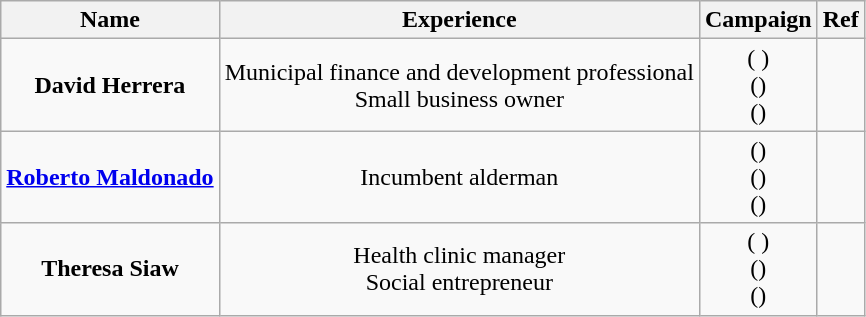<table class="wikitable" style="text-align:center">
<tr>
<th>Name</th>
<th>Experience</th>
<th>Campaign</th>
<th>Ref</th>
</tr>
<tr>
<td><strong>David Herrera</strong></td>
<td>Municipal finance and development professional<br>Small business owner</td>
<td>( )<br>()<br>()</td>
<td></td>
</tr>
<tr>
<td><strong><a href='#'>Roberto Maldonado</a></strong></td>
<td>Incumbent alderman</td>
<td>()<br>()<br>()</td>
<td></td>
</tr>
<tr>
<td><strong>Theresa Siaw</strong></td>
<td>Health clinic manager<br>Social entrepreneur</td>
<td>( )<br>()<br>()</td>
<td></td>
</tr>
</table>
